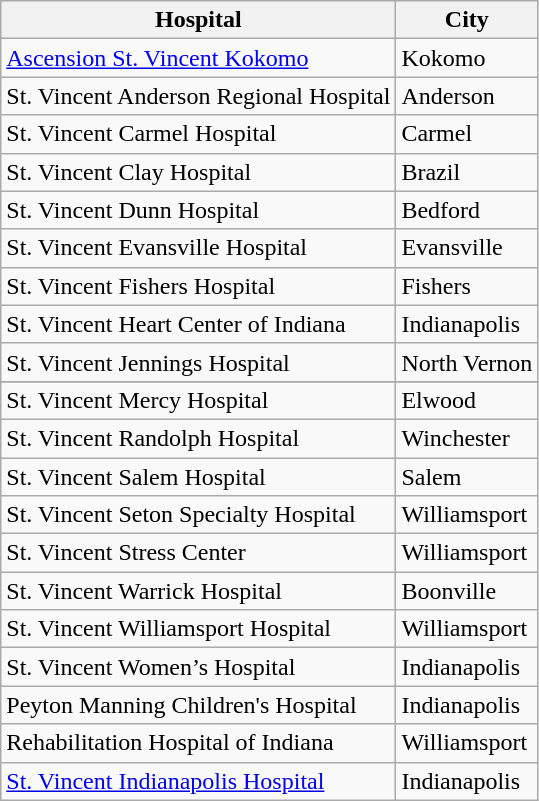<table class="wikitable sortable">
<tr>
<th><strong>Hospital</strong></th>
<th><strong>City</strong></th>
</tr>
<tr>
<td><a href='#'>Ascension St. Vincent Kokomo</a></td>
<td>Kokomo</td>
</tr>
<tr>
<td>St. Vincent Anderson Regional Hospital</td>
<td>Anderson</td>
</tr>
<tr>
<td>St. Vincent Carmel Hospital</td>
<td>Carmel</td>
</tr>
<tr>
<td>St. Vincent Clay Hospital</td>
<td>Brazil</td>
</tr>
<tr>
<td>St. Vincent Dunn Hospital</td>
<td>Bedford</td>
</tr>
<tr>
<td>St. Vincent Evansville Hospital</td>
<td>Evansville</td>
</tr>
<tr>
<td>St. Vincent Fishers Hospital</td>
<td>Fishers</td>
</tr>
<tr>
<td>St. Vincent Heart Center of Indiana</td>
<td>Indianapolis</td>
</tr>
<tr>
<td>St. Vincent Jennings Hospital</td>
<td>North Vernon</td>
</tr>
<tr>
</tr>
<tr>
<td>St. Vincent Mercy Hospital</td>
<td>Elwood</td>
</tr>
<tr>
<td>St. Vincent Randolph Hospital</td>
<td>Winchester</td>
</tr>
<tr>
<td>St. Vincent Salem Hospital</td>
<td>Salem</td>
</tr>
<tr>
<td>St. Vincent Seton Specialty Hospital</td>
<td>Williamsport</td>
</tr>
<tr>
<td>St. Vincent Stress Center</td>
<td>Williamsport</td>
</tr>
<tr>
<td>St. Vincent Warrick Hospital</td>
<td>Boonville</td>
</tr>
<tr>
<td>St. Vincent Williamsport Hospital</td>
<td>Williamsport</td>
</tr>
<tr>
<td>St. Vincent Women’s Hospital</td>
<td>Indianapolis</td>
</tr>
<tr>
<td>Peyton Manning Children's Hospital</td>
<td>Indianapolis</td>
</tr>
<tr>
<td>Rehabilitation Hospital of Indiana</td>
<td>Williamsport</td>
</tr>
<tr>
<td><a href='#'>St. Vincent Indianapolis Hospital</a></td>
<td>Indianapolis</td>
</tr>
</table>
